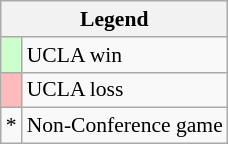<table class="wikitable" style="font-size:90%">
<tr>
<th colspan=2>Legend</th>
</tr>
<tr>
<td style="background:#ccffcc;"> </td>
<td>UCLA win</td>
</tr>
<tr>
<td style="background:#fbb;"> </td>
<td>UCLA loss</td>
</tr>
<tr>
<td>*</td>
<td>Non-Conference game</td>
</tr>
</table>
